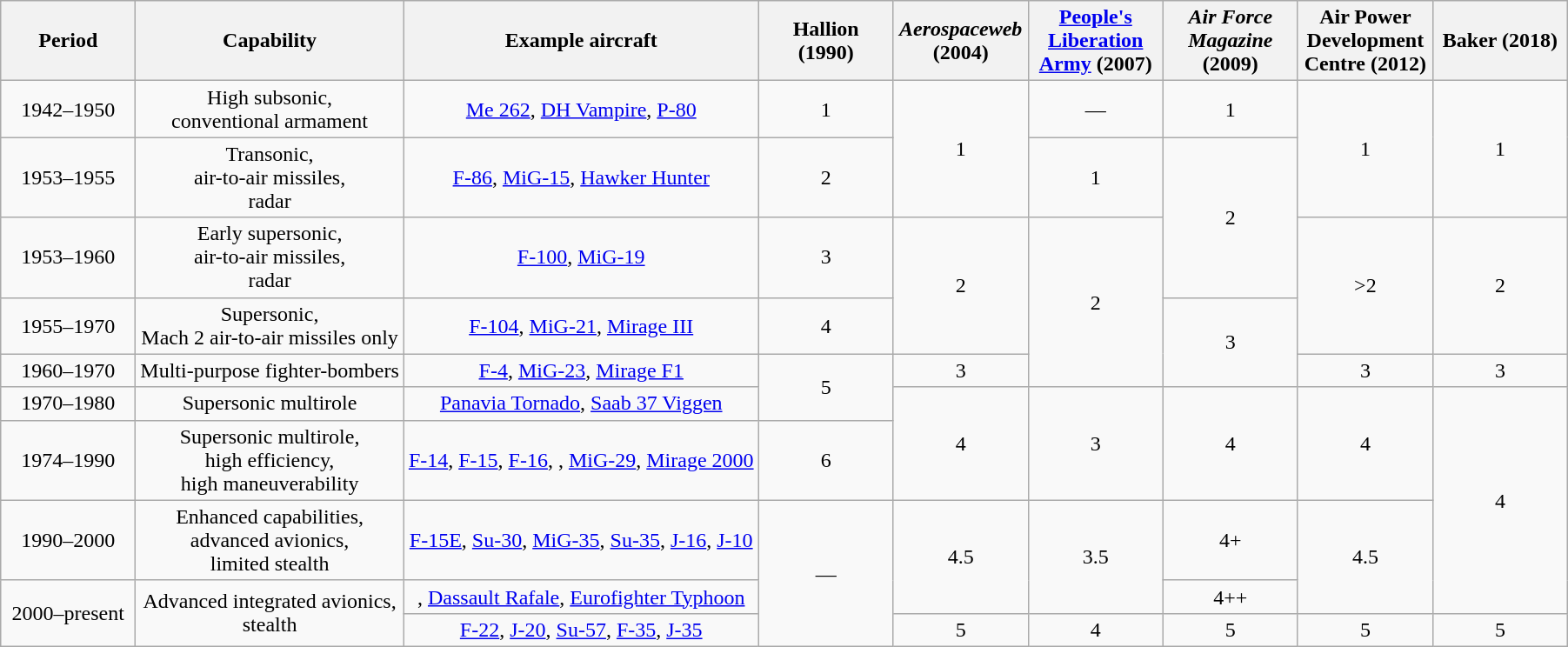<table class="wikitable" style="text-align:center;">
<tr>
<th style=width:6em>Period</th>
<th>Capability</th>
<th>Example aircraft</th>
<th style=width:6em>Hallion (1990)</th>
<th style=width:6em><em>Aerospaceweb</em> (2004)</th>
<th style=width:6em><a href='#'>People's Liberation Army</a> (2007)</th>
<th style=width:6em><em>Air Force Magazine</em> (2009)</th>
<th style=width:6em>Air Power Development Centre (2012)</th>
<th style=width:6em>Baker (2018)</th>
</tr>
<tr>
<td>1942–1950</td>
<td>High subsonic,<br>conventional armament</td>
<td><a href='#'>Me 262</a>, <a href='#'>DH Vampire</a>, <a href='#'>P-80</a></td>
<td>1</td>
<td rowspan=2>1</td>
<td>—</td>
<td>1</td>
<td rowspan=2>1</td>
<td rowspan=2>1</td>
</tr>
<tr>
<td>1953–1955</td>
<td>Transonic,<br>air-to-air missiles,<br>radar</td>
<td><a href='#'>F-86</a>, <a href='#'>MiG-15</a>, <a href='#'>Hawker Hunter</a></td>
<td>2</td>
<td>1</td>
<td rowspan=2>2</td>
</tr>
<tr>
<td>1953–1960</td>
<td>Early supersonic,<br>air-to-air missiles,<br>radar</td>
<td><a href='#'>F-100</a>, <a href='#'>MiG-19</a></td>
<td>3</td>
<td rowspan=2>2</td>
<td rowspan=3>2</td>
<td rowspan=2>>2</td>
<td rowspan=2>2</td>
</tr>
<tr>
<td>1955–1970</td>
<td>Supersonic,<br>Mach 2 air-to-air missiles only</td>
<td><a href='#'>F-104</a>, <a href='#'>MiG-21</a>, <a href='#'>Mirage III</a></td>
<td>4</td>
<td rowspan=2>3</td>
</tr>
<tr>
<td>1960–1970</td>
<td>Multi-purpose fighter-bombers</td>
<td><a href='#'>F-4</a>, <a href='#'>MiG-23</a>, <a href='#'>Mirage F1</a></td>
<td rowspan="2">5</td>
<td>3</td>
<td>3</td>
<td>3</td>
</tr>
<tr>
<td>1970–1980</td>
<td>Supersonic multirole</td>
<td><a href='#'>Panavia Tornado</a>, <a href='#'>Saab 37 Viggen</a></td>
<td rowspan=2>4</td>
<td rowspan=2>3</td>
<td rowspan=2>4</td>
<td rowspan=2>4</td>
<td rowspan=4>4</td>
</tr>
<tr>
<td>1974–1990</td>
<td>Supersonic multirole,<br>high efficiency,<br>high maneuverability</td>
<td><a href='#'>F-14</a>, <a href='#'>F-15</a>, <a href='#'>F-16</a>, <a href='#'></a>, <a href='#'>MiG-29</a>, <a href='#'>Mirage 2000</a></td>
<td>6</td>
</tr>
<tr>
<td>1990–2000</td>
<td>Enhanced capabilities,<br>advanced avionics,<br>limited stealth</td>
<td><a href='#'>F-15E</a>, <a href='#'>Su-30</a>, <a href='#'>MiG-35</a>, <a href='#'>Su-35</a>, <a href='#'>J-16</a>, <a href='#'>J-10</a></td>
<td rowspan="3">—</td>
<td rowspan=2>4.5</td>
<td rowspan=2>3.5</td>
<td>4+</td>
<td rowspan=2>4.5</td>
</tr>
<tr>
<td rowspan=2>2000–present</td>
<td rowspan="2">Advanced integrated avionics,<br>stealth</td>
<td><a href='#'></a>, <a href='#'>Dassault Rafale</a>, <a href='#'>Eurofighter Typhoon</a></td>
<td>4++</td>
</tr>
<tr>
<td><a href='#'>F-22</a>, <a href='#'>J-20</a>, <a href='#'>Su-57</a>, <a href='#'>F-35</a>, <a href='#'>J-35</a></td>
<td>5</td>
<td>4</td>
<td>5</td>
<td>5</td>
<td>5</td>
</tr>
</table>
